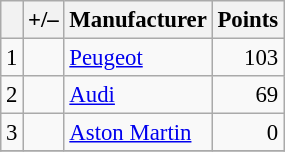<table class="wikitable" style="font-size: 95%;">
<tr>
<th scope="col"></th>
<th scope="col">+/–</th>
<th scope="col">Manufacturer</th>
<th scope="col">Points</th>
</tr>
<tr>
<td align="center">1</td>
<td align="left"></td>
<td> <a href='#'>Peugeot</a></td>
<td align="right">103</td>
</tr>
<tr>
<td align="center">2</td>
<td align="left"></td>
<td> <a href='#'>Audi</a></td>
<td align="right">69</td>
</tr>
<tr>
<td align="center">3</td>
<td align="left"></td>
<td> <a href='#'>Aston Martin</a></td>
<td align="right">0</td>
</tr>
<tr>
</tr>
</table>
